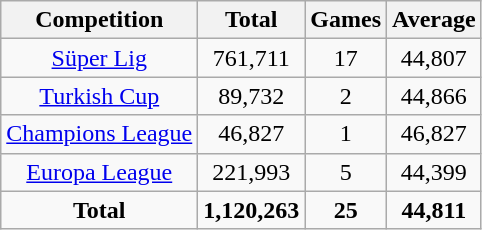<table class="wikitable" style="text-align: center">
<tr>
<th>Competition</th>
<th>Total</th>
<th>Games</th>
<th>Average</th>
</tr>
<tr>
<td><a href='#'>Süper Lig</a></td>
<td>761,711</td>
<td>17</td>
<td>44,807</td>
</tr>
<tr>
<td><a href='#'>Turkish Cup</a></td>
<td>89,732</td>
<td>2</td>
<td>44,866</td>
</tr>
<tr>
<td><a href='#'>Champions League</a></td>
<td>46,827</td>
<td>1</td>
<td>46,827</td>
</tr>
<tr>
<td><a href='#'>Europa League</a></td>
<td>221,993</td>
<td>5</td>
<td>44,399</td>
</tr>
<tr>
<td><strong>Total</strong></td>
<td><strong>1,120,263</strong></td>
<td><strong>25</strong></td>
<td><strong>44,811</strong></td>
</tr>
</table>
